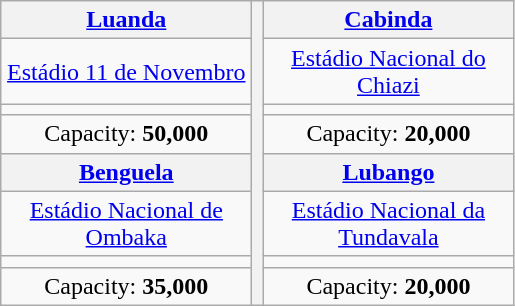<table class=wikitable style="text-align:center">
<tr>
<th width=160><a href='#'>Luanda</a></th>
<th rowspan=8><br></th>
<th width=160><a href='#'>Cabinda</a></th>
</tr>
<tr>
<td><a href='#'>Estádio 11 de Novembro</a></td>
<td><a href='#'>Estádio Nacional do Chiazi</a></td>
</tr>
<tr>
<td></td>
<td></td>
</tr>
<tr>
<td>Capacity: <strong>50,000</strong></td>
<td>Capacity: <strong>20,000</strong></td>
</tr>
<tr>
<th width=160><a href='#'>Benguela</a></th>
<th><a href='#'>Lubango</a></th>
</tr>
<tr>
<td><a href='#'>Estádio Nacional de Ombaka</a></td>
<td><a href='#'>Estádio Nacional da Tundavala</a></td>
</tr>
<tr>
<td></td>
<td></td>
</tr>
<tr>
<td>Capacity: <strong>35,000</strong></td>
<td>Capacity: <strong>20,000</strong></td>
</tr>
</table>
